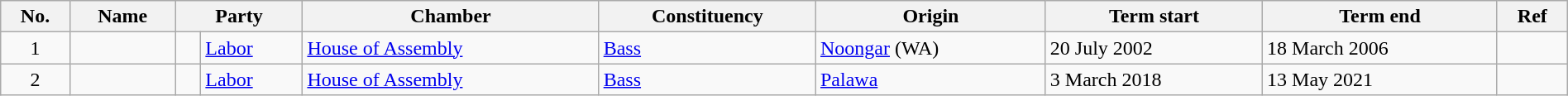<table class="wikitable sortable" width="100%">
<tr>
<th>No.</th>
<th>Name</th>
<th colspan="2">Party</th>
<th>Chamber</th>
<th>Constituency</th>
<th>Origin</th>
<th>Term start</th>
<th>Term end</th>
<th class=unsortable>Ref</th>
</tr>
<tr>
<td align=center>1</td>
<td></td>
<td> </td>
<td><a href='#'>Labor</a></td>
<td><a href='#'>House of Assembly</a></td>
<td><a href='#'>Bass</a></td>
<td><a href='#'>Noongar</a> (WA)</td>
<td>20 July 2002</td>
<td>18 March 2006</td>
<td align=center></td>
</tr>
<tr>
<td align=center>2</td>
<td></td>
<td> </td>
<td><a href='#'>Labor</a></td>
<td><a href='#'>House of Assembly</a></td>
<td><a href='#'>Bass</a></td>
<td><a href='#'>Palawa</a></td>
<td>3 March 2018</td>
<td>13 May 2021</td>
<td align=center></td>
</tr>
</table>
